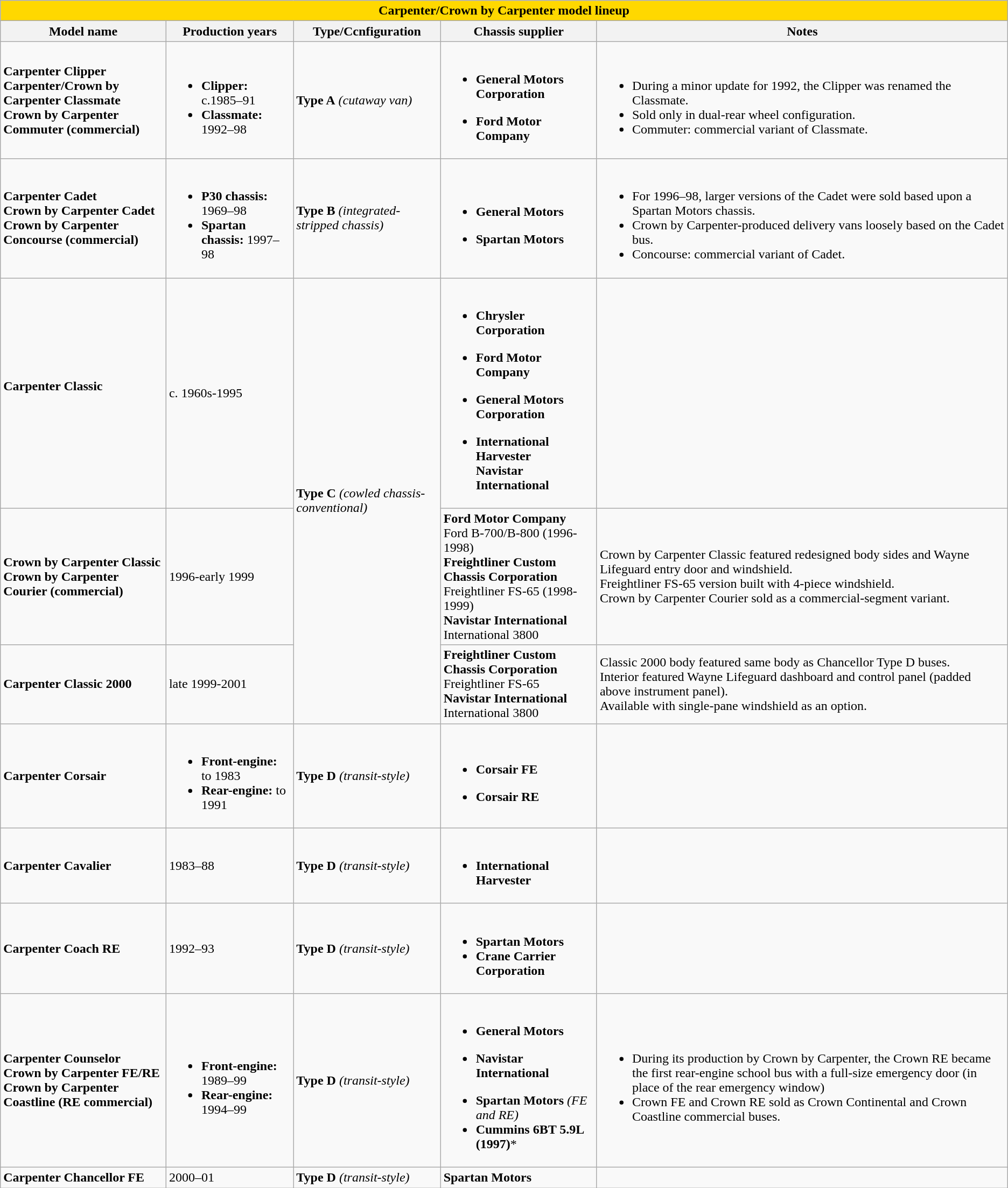<table class="wikitable">
<tr>
<th colspan=5 style= "background:#FFD800">Carpenter/Crown by Carpenter model lineup</th>
</tr>
<tr>
<th>Model name</th>
<th>Production years</th>
<th>Type/Ccnfiguration</th>
<th>Chassis supplier</th>
<th>Notes</th>
</tr>
<tr>
<td><strong>Carpenter Clipper</strong><br><strong>Carpenter/Crown by Carpenter Classmate<br>Crown by Carpenter Commuter (commercial)</strong></td>
<td><br><ul><li><strong>Clipper:</strong> c.1985–91</li><li><strong>Classmate:</strong> 1992–98</li></ul></td>
<td><strong>Type A</strong> <em>(cutaway van)</em></td>
<td><br><ul><li><strong>General Motors Corporation</strong></li></ul><ul><li><strong>Ford Motor Company</strong></li></ul></td>
<td><br><ul><li>During a minor update for 1992, the Clipper was renamed the Classmate.</li><li>Sold only in dual-rear wheel configuration.</li><li>Commuter: commercial variant of Classmate.</li></ul></td>
</tr>
<tr>
<td><strong>Carpenter Cadet</strong><br><strong>Crown by Carpenter Cadet</strong><br><strong>Crown by Carpenter Concourse (commercial)</strong><br> </td>
<td><br><ul><li><strong>P30 chassis:</strong> 1969–98</li><li><strong>Spartan chassis:</strong> 1997–98</li></ul></td>
<td><strong>Type B</strong> <em>(integrated-stripped chassis)</em></td>
<td><br><ul><li><strong>General Motors</strong></li></ul><ul><li><strong>Spartan Motors</strong></li></ul></td>
<td><br><ul><li>For 1996–98, larger versions of the Cadet were sold based upon a Spartan Motors chassis.</li><li>Crown by Carpenter-produced delivery vans loosely based on the Cadet bus.</li><li>Concourse: commercial variant of Cadet.</li></ul></td>
</tr>
<tr>
<td><strong>Carpenter Classic</strong> <br> <br></td>
<td>c. 1960s-1995</td>
<td rowspan="3"><strong>Type C</strong> <em>(cowled chassis-conventional)</em></td>
<td><br><ul><li><strong>Chrysler Corporation</strong></li></ul><ul><li><strong>Ford Motor Company</strong></li></ul><ul><li><strong>General Motors Corporation</strong></li></ul><ul><li><strong>International Harvester <br> Navistar International</strong></li></ul></td>
<td></td>
</tr>
<tr>
<td><strong>Crown by Carpenter Classic</strong><br><strong>Crown by Carpenter Courier (commercial)</strong>
</td>
<td>1996-early 1999</td>
<td><strong>Ford Motor Company</strong><br>Ford B-700/B-800 (1996-1998)<br><strong>Freightliner Custom Chassis Corporation</strong><br>Freightliner FS-65 (1998-1999)<br><strong>Navistar International</strong><br>International 3800</td>
<td>Crown by Carpenter Classic featured redesigned body sides and Wayne Lifeguard entry door and windshield.<br>Freightliner FS-65 version built with 4-piece windshield.<br>Crown by Carpenter Courier sold as a commercial-segment variant.</td>
</tr>
<tr>
<td><strong>Carpenter Classic 2000</strong><br></td>
<td>late 1999-2001</td>
<td><strong>Freightliner Custom Chassis Corporation</strong><br>Freightliner FS-65<br><strong>Navistar International</strong><br>International 3800</td>
<td>Classic 2000 body featured same body as Chancellor Type D buses.<br>Interior featured Wayne Lifeguard dashboard and control panel (padded above instrument panel).<br>Available with single-pane windshield as an option.</td>
</tr>
<tr>
<td><strong>Carpenter Corsair</strong></td>
<td><br><ul><li><strong>Front-engine:</strong> to 1983</li><li><strong>Rear-engine:</strong> to 1991</li></ul></td>
<td><strong>Type D</strong> <em>(transit-style)</em><br></td>
<td><br><ul><li><strong>Corsair FE</strong></li></ul><ul><li><strong>Corsair RE</strong></li></ul></td>
<td></td>
</tr>
<tr>
<td><strong>Carpenter Cavalier</strong></td>
<td>1983–88</td>
<td><strong>Type D</strong> <em>(transit-style)</em><br></td>
<td><br><ul><li><strong>International Harvester</strong></li></ul></td>
<td></td>
</tr>
<tr>
<td><strong>Carpenter Coach RE</strong></td>
<td>1992–93</td>
<td><strong>Type D</strong> <em>(transit-style)</em><br></td>
<td><br><ul><li><strong>Spartan Motors</strong></li><li><strong>Crane Carrier Corporation</strong></li></ul></td>
<td></td>
</tr>
<tr>
<td><strong>Carpenter Counselor</strong><br><strong>Crown by Carpenter FE/RE</strong><br><strong>Crown by Carpenter Coastline (RE commercial)</strong></td>
<td><br><ul><li><strong>Front-engine:</strong> 1989–99</li><li><strong>Rear-engine:</strong> 1994–99</li></ul></td>
<td><strong>Type D</strong> <em>(transit-style)</em><br></td>
<td><br><ul><li><strong>General Motors</strong></li></ul><ul><li><strong>Navistar International</strong></li></ul><ul><li><strong>Spartan Motors</strong> <em>(FE and RE)</em></li><li><strong>Cummins 6BT 5.9L (1997)</strong>*</li></ul></td>
<td><br><ul><li>During its production by Crown by Carpenter, the Crown RE became the first rear-engine school bus with a full-size emergency door (in place of the rear emergency window)</li><li>Crown FE and Crown RE sold as Crown Continental and Crown Coastline commercial buses.</li></ul></td>
</tr>
<tr>
<td><strong>Carpenter Chancellor FE</strong></td>
<td>2000–01</td>
<td><strong>Type D</strong> <em>(transit-style)</em><br></td>
<td><strong>Spartan Motors</strong></td>
<td></td>
</tr>
</table>
